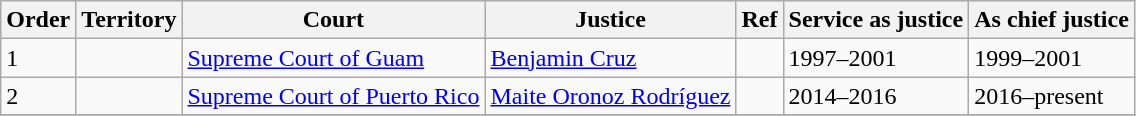<table class="wikitable sortable">
<tr>
<th>Order</th>
<th>Territory</th>
<th>Court</th>
<th>Justice</th>
<th>Ref</th>
<th>Service as justice</th>
<th>As chief justice</th>
</tr>
<tr>
<td>1</td>
<td></td>
<td><a href='#'>Supreme Court of Guam</a></td>
<td><a href='#'>Benjamin Cruz</a></td>
<td></td>
<td>1997–2001</td>
<td>1999–2001</td>
</tr>
<tr>
<td>2</td>
<td></td>
<td><a href='#'>Supreme Court of Puerto Rico</a></td>
<td><a href='#'>Maite Oronoz Rodríguez</a></td>
<td></td>
<td>2014–2016</td>
<td>2016–present</td>
</tr>
<tr>
</tr>
</table>
